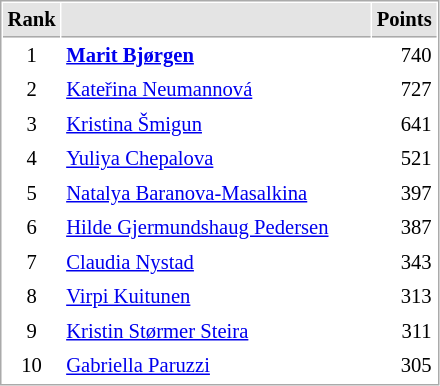<table cellspacing="1" cellpadding="3" style="border:1px solid #AAAAAA;font-size:86%">
<tr style="background-color: #E4E4E4;">
<th style="border-bottom:1px solid #AAAAAA" width=10>Rank</th>
<th style="border-bottom:1px solid #AAAAAA" width=200></th>
<th style="border-bottom:1px solid #AAAAAA" width=20 align=right>Points</th>
</tr>
<tr>
<td align=center>1</td>
<td> <strong><a href='#'>Marit Bjørgen</a></strong></td>
<td align=right>740</td>
</tr>
<tr>
<td align=center>2</td>
<td> <a href='#'>Kateřina Neumannová</a></td>
<td align=right>727</td>
</tr>
<tr>
<td align=center>3</td>
<td> <a href='#'>Kristina Šmigun</a></td>
<td align=right>641</td>
</tr>
<tr>
<td align=center>4</td>
<td> <a href='#'>Yuliya Chepalova</a></td>
<td align=right>521</td>
</tr>
<tr>
<td align=center>5</td>
<td> <a href='#'>Natalya Baranova-Masalkina</a></td>
<td align=right>397</td>
</tr>
<tr>
<td align=center>6</td>
<td> <a href='#'>Hilde Gjermundshaug Pedersen</a></td>
<td align=right>387</td>
</tr>
<tr>
<td align=center>7</td>
<td> <a href='#'>Claudia Nystad</a></td>
<td align=right>343</td>
</tr>
<tr>
<td align=center>8</td>
<td> <a href='#'>Virpi Kuitunen</a></td>
<td align=right>313</td>
</tr>
<tr>
<td align=center>9</td>
<td> <a href='#'>Kristin Størmer Steira</a></td>
<td align=right>311</td>
</tr>
<tr>
<td align=center>10</td>
<td> <a href='#'>Gabriella Paruzzi</a></td>
<td align=right>305</td>
</tr>
</table>
